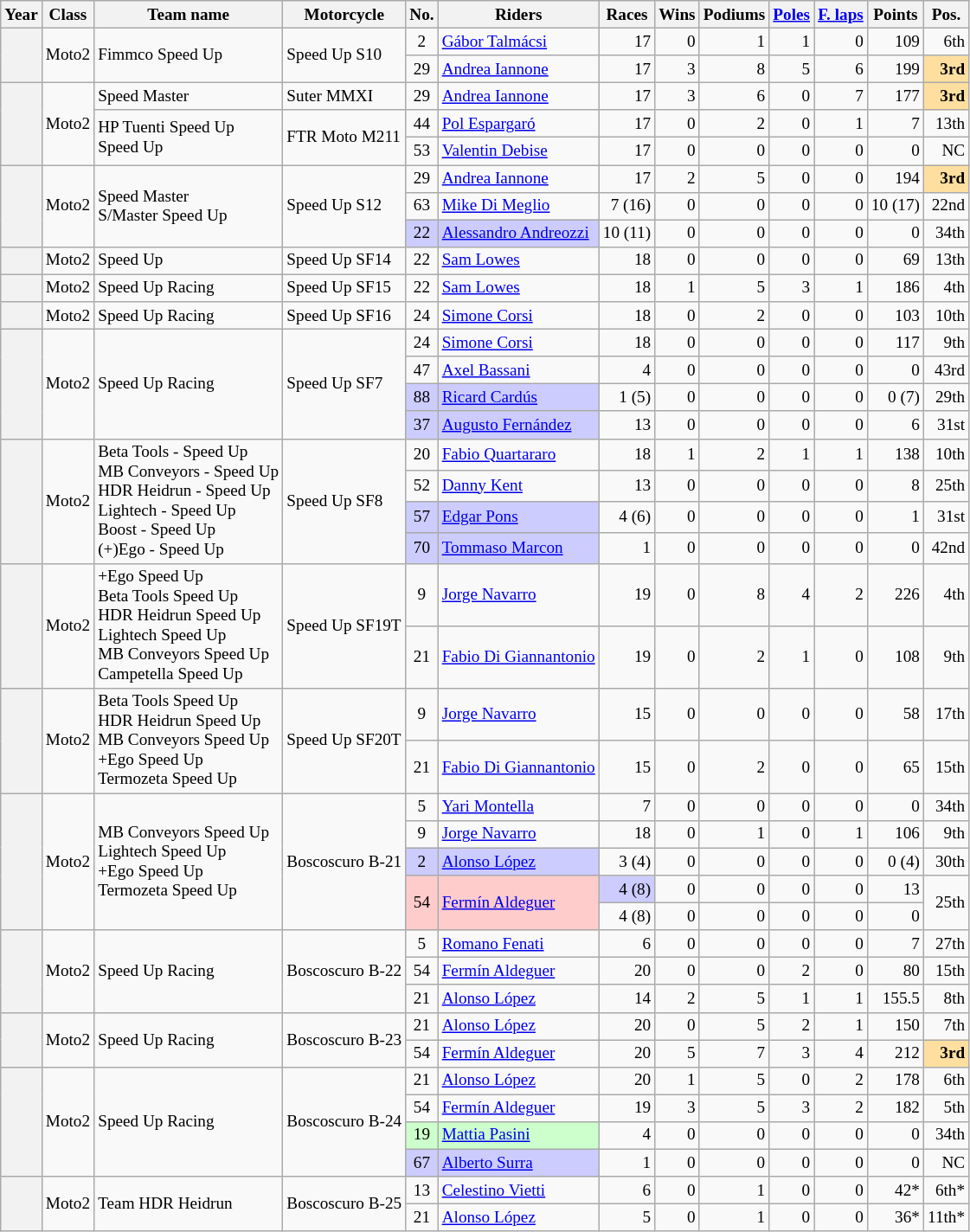<table class="wikitable" style="text-align:right; font-size:80%;">
<tr>
<th scope="col">Year</th>
<th scope="col">Class</th>
<th scope="col">Team name</th>
<th scope="col">Motorcycle</th>
<th scope="col">No.</th>
<th scope="col">Riders</th>
<th scope="col">Races</th>
<th scope="col">Wins</th>
<th scope="col">Podiums</th>
<th scope="col"><a href='#'>Poles</a></th>
<th scope="col"><a href='#'>F. laps</a></th>
<th scope="col">Points</th>
<th scope="col">Pos.</th>
</tr>
<tr>
<th scope="row" rowspan="2"></th>
<td style="text-align:left;" rowspan="2">Moto2</td>
<td style="text-align:left;" rowspan="2">Fimmco Speed Up</td>
<td style="text-align:left;" rowspan="2">Speed Up S10</td>
<td style="text-align:center;">2</td>
<td style="text-align:left;"> <a href='#'>Gábor Talmácsi</a></td>
<td>17</td>
<td>0</td>
<td>1</td>
<td>1</td>
<td>0</td>
<td>109</td>
<td>6th</td>
</tr>
<tr>
<td style="text-align:center;">29</td>
<td style="text-align:left;"> <a href='#'>Andrea Iannone</a></td>
<td>17</td>
<td>3</td>
<td>8</td>
<td>5</td>
<td>6</td>
<td>199</td>
<td style="background:#FFDF9F;"><strong>3rd</strong></td>
</tr>
<tr>
<th scope="row" rowspan="3"></th>
<td style="text-align:left;" rowspan="3">Moto2</td>
<td style="text-align:left;">Speed Master</td>
<td style="text-align:left;">Suter MMXI</td>
<td style="text-align:center;">29</td>
<td style="text-align:left;"> <a href='#'>Andrea Iannone</a></td>
<td>17</td>
<td>3</td>
<td>6</td>
<td>0</td>
<td>7</td>
<td>177</td>
<td style="background:#FFDF9F;"><strong>3rd</strong></td>
</tr>
<tr>
<td style="text-align:left;" rowspan="2">HP Tuenti Speed Up<br>Speed Up</td>
<td style="text-align:left;" rowspan="2">FTR Moto M211</td>
<td style="text-align:center;">44</td>
<td style="text-align:left;"> <a href='#'>Pol Espargaró</a></td>
<td>17</td>
<td>0</td>
<td>2</td>
<td>0</td>
<td>1</td>
<td>7</td>
<td>13th</td>
</tr>
<tr>
<td style="text-align:center;">53</td>
<td style="text-align:left;"> <a href='#'>Valentin Debise</a></td>
<td>17</td>
<td>0</td>
<td>0</td>
<td>0</td>
<td>0</td>
<td>0</td>
<td>NC</td>
</tr>
<tr>
<th scope="row" rowspan="3"></th>
<td style="text-align:left;" rowspan="3">Moto2</td>
<td style="text-align:left;" rowspan="3">Speed Master<br>S/Master Speed Up</td>
<td style="text-align:left;" rowspan="3">Speed Up S12</td>
<td style="text-align:center;">29</td>
<td style="text-align:left;"> <a href='#'>Andrea Iannone</a></td>
<td>17</td>
<td>2</td>
<td>5</td>
<td>0</td>
<td>0</td>
<td>194</td>
<td style="background:#FFDF9F;"><strong>3rd</strong></td>
</tr>
<tr>
<td style="text-align:center;">63</td>
<td style="text-align:left;"> <a href='#'>Mike Di Meglio</a></td>
<td>7 (16)</td>
<td>0</td>
<td>0</td>
<td>0</td>
<td>0</td>
<td>10 (17)</td>
<td>22nd</td>
</tr>
<tr>
<td style="background:#CCCCFF; text-align:center;">22</td>
<td style="background:#CCCCFF; text-align:left;"> <a href='#'>Alessandro Andreozzi</a></td>
<td>10 (11)</td>
<td>0</td>
<td>0</td>
<td>0</td>
<td>0</td>
<td>0</td>
<td>34th</td>
</tr>
<tr>
<th scope="row"></th>
<td style="text-align:left;">Moto2</td>
<td style="text-align:left;">Speed Up</td>
<td style="text-align:left;">Speed Up SF14</td>
<td style="text-align:center;">22</td>
<td style="text-align:left;"> <a href='#'>Sam Lowes</a></td>
<td>18</td>
<td>0</td>
<td>0</td>
<td>0</td>
<td>0</td>
<td>69</td>
<td>13th</td>
</tr>
<tr>
<th scope="row"></th>
<td style="text-align:left;">Moto2</td>
<td style="text-align:left;">Speed Up Racing</td>
<td style="text-align:left;">Speed Up SF15</td>
<td style="text-align:center;">22</td>
<td style="text-align:left;"> <a href='#'>Sam Lowes</a></td>
<td>18</td>
<td>1</td>
<td>5</td>
<td>3</td>
<td>1</td>
<td>186</td>
<td>4th</td>
</tr>
<tr>
<th scope="row"></th>
<td style="text-align:left;">Moto2</td>
<td style="text-align:left;">Speed Up Racing</td>
<td style="text-align:left;">Speed Up SF16</td>
<td style="text-align:center;">24</td>
<td style="text-align:left;"> <a href='#'>Simone Corsi</a></td>
<td>18</td>
<td>0</td>
<td>2</td>
<td>0</td>
<td>0</td>
<td>103</td>
<td>10th</td>
</tr>
<tr>
<th scope="row" rowspan="4"></th>
<td style="text-align:left;" rowspan="4">Moto2</td>
<td style="text-align:left;" rowspan="4">Speed Up Racing</td>
<td style="text-align:left;" rowspan="4">Speed Up SF7</td>
<td style="text-align:center;">24</td>
<td style="text-align:left;"> <a href='#'>Simone Corsi</a></td>
<td>18</td>
<td>0</td>
<td>0</td>
<td>0</td>
<td>0</td>
<td>117</td>
<td>9th</td>
</tr>
<tr>
<td style="text-align:center;">47</td>
<td style="text-align:left;"> <a href='#'>Axel Bassani</a></td>
<td>4</td>
<td>0</td>
<td>0</td>
<td>0</td>
<td>0</td>
<td>0</td>
<td>43rd</td>
</tr>
<tr>
<td style="background:#CCCCFF; text-align:center;">88</td>
<td style="background:#CCCCFF; text-align:left;"> <a href='#'>Ricard Cardús</a></td>
<td>1 (5)</td>
<td>0</td>
<td>0</td>
<td>0</td>
<td>0</td>
<td>0 (7)</td>
<td>29th</td>
</tr>
<tr>
<td style="background:#CCCCFF; text-align:center;">37</td>
<td style="background:#CCCCFF; text-align:left;"> <a href='#'>Augusto Fernández</a></td>
<td>13</td>
<td>0</td>
<td>0</td>
<td>0</td>
<td>0</td>
<td>6</td>
<td>31st</td>
</tr>
<tr>
<th scope="row" rowspan="4"></th>
<td style="text-align:left;" rowspan="4">Moto2</td>
<td style="text-align:left;" rowspan="4">Beta Tools - Speed Up<br>MB Conveyors - Speed Up<br>HDR Heidrun - Speed Up<br>Lightech - Speed Up<br>Boost - Speed Up<br>(+)Ego - Speed Up</td>
<td style="text-align:left;" rowspan="4">Speed Up SF8</td>
<td style="text-align:center;">20</td>
<td style="text-align:left;"> <a href='#'>Fabio Quartararo</a></td>
<td>18</td>
<td>1</td>
<td>2</td>
<td>1</td>
<td>1</td>
<td>138</td>
<td>10th</td>
</tr>
<tr>
<td style="text-align:center;">52</td>
<td style="text-align:left;"> <a href='#'>Danny Kent</a></td>
<td>13</td>
<td>0</td>
<td>0</td>
<td>0</td>
<td>0</td>
<td>8</td>
<td>25th</td>
</tr>
<tr>
<td style="background:#CCCCFF; text-align:center;">57</td>
<td style="background:#CCCCFF; text-align:left;"> <a href='#'>Edgar Pons</a></td>
<td>4 (6)</td>
<td>0</td>
<td>0</td>
<td>0</td>
<td>0</td>
<td>1</td>
<td>31st</td>
</tr>
<tr>
<td style="background:#CCCCFF; text-align:center;">70</td>
<td style="background:#CCCCFF; text-align:left;"> <a href='#'>Tommaso Marcon</a></td>
<td>1</td>
<td>0</td>
<td>0</td>
<td>0</td>
<td>0</td>
<td>0</td>
<td>42nd</td>
</tr>
<tr>
<th scope="row" rowspan="2"></th>
<td style="text-align:left;" rowspan="2">Moto2</td>
<td style="text-align:left;" rowspan="2">+Ego Speed Up<br>Beta Tools Speed Up<br>HDR Heidrun Speed Up<br>Lightech Speed Up<br>MB Conveyors Speed Up<br>Campetella Speed Up</td>
<td style="text-align:left;" rowspan="2">Speed Up SF19T</td>
<td style="text-align:center;">9</td>
<td style="text-align:left;"> <a href='#'>Jorge Navarro</a></td>
<td>19</td>
<td>0</td>
<td>8</td>
<td>4</td>
<td>2</td>
<td>226</td>
<td>4th</td>
</tr>
<tr>
<td style="text-align:center;">21</td>
<td style="text-align:left;"> <a href='#'>Fabio Di Giannantonio</a></td>
<td>19</td>
<td>0</td>
<td>2</td>
<td>1</td>
<td>0</td>
<td>108</td>
<td>9th</td>
</tr>
<tr>
<th scope="row" rowspan="2"></th>
<td style="text-align:left;" rowspan="2">Moto2</td>
<td style="text-align:left;" rowspan="2">Beta Tools Speed Up<br>HDR Heidrun Speed Up<br>MB Conveyors Speed Up<br>+Ego Speed Up<br>Termozeta Speed Up</td>
<td style="text-align:left;" rowspan="2">Speed Up SF20T</td>
<td style="text-align:center;">9</td>
<td style="text-align:left;"> <a href='#'>Jorge Navarro</a></td>
<td>15</td>
<td>0</td>
<td>0</td>
<td>0</td>
<td>0</td>
<td>58</td>
<td>17th</td>
</tr>
<tr>
<td style="text-align:center;">21</td>
<td style="text-align:left;"> <a href='#'>Fabio Di Giannantonio</a></td>
<td>15</td>
<td>0</td>
<td>2</td>
<td>0</td>
<td>0</td>
<td>65</td>
<td>15th</td>
</tr>
<tr>
<th scope="row" rowspan="5"></th>
<td style="text-align:left;" rowspan="5">Moto2</td>
<td style="text-align:left;" rowspan="5">MB Conveyors Speed Up<br>Lightech Speed Up<br>+Ego Speed Up<br>Termozeta Speed Up</td>
<td style="text-align:left;" rowspan="5">Boscoscuro B-21</td>
<td style="text-align:center;">5</td>
<td style="text-align:left;"> <a href='#'>Yari Montella</a></td>
<td>7</td>
<td>0</td>
<td>0</td>
<td>0</td>
<td>0</td>
<td>0</td>
<td>34th</td>
</tr>
<tr>
<td style="text-align:center;">9</td>
<td style="text-align:left;"> <a href='#'>Jorge Navarro</a></td>
<td>18</td>
<td>0</td>
<td>1</td>
<td>0</td>
<td>1</td>
<td>106</td>
<td>9th</td>
</tr>
<tr>
<td style="background:#CCCCFF; text-align:center;">2</td>
<td style="background:#CCCCFF; text-align:left;"> <a href='#'>Alonso López</a></td>
<td>3 (4)</td>
<td>0</td>
<td>0</td>
<td>0</td>
<td>0</td>
<td>0 (4)</td>
<td>30th</td>
</tr>
<tr>
<td style="background:#FFCCCC; text-align:center;" rowspan="2">54</td>
<td style="background:#FFCCCC; text-align:left;" rowspan="2"> <a href='#'>Fermín Aldeguer</a></td>
<td style="background:#CCCCFF;">4 (8)</td>
<td>0</td>
<td>0</td>
<td>0</td>
<td>0</td>
<td>13</td>
<td rowspan="2">25th</td>
</tr>
<tr>
<td>4 (8)</td>
<td>0</td>
<td>0</td>
<td>0</td>
<td>0</td>
<td>0</td>
</tr>
<tr>
<th scope="row" rowspan="3"></th>
<td style="text-align:left;" rowspan="3">Moto2</td>
<td style="text-align:left;" rowspan="3">Speed Up Racing</td>
<td style="text-align:left;" rowspan="3">Boscoscuro B-22</td>
<td style="text-align:center;">5</td>
<td style="text-align:left;"> <a href='#'>Romano Fenati</a></td>
<td>6</td>
<td>0</td>
<td>0</td>
<td>0</td>
<td>0</td>
<td>7</td>
<td>27th</td>
</tr>
<tr>
<td style="text-align:center;">54</td>
<td style="text-align:left;"> <a href='#'>Fermín Aldeguer</a></td>
<td>20</td>
<td>0</td>
<td>0</td>
<td>2</td>
<td>0</td>
<td>80</td>
<td>15th</td>
</tr>
<tr>
<td style="text-align:center;">21</td>
<td style="text-align:left;"> <a href='#'>Alonso López</a></td>
<td>14</td>
<td>2</td>
<td>5</td>
<td>1</td>
<td>1</td>
<td>155.5</td>
<td>8th</td>
</tr>
<tr>
<th scope="row" rowspan="2"></th>
<td style="text-align:left;" rowspan="2">Moto2</td>
<td style="text-align:left;" rowspan="2">Speed Up Racing</td>
<td style="text-align:left;" rowspan="2">Boscoscuro B-23</td>
<td style="text-align:center;">21</td>
<td style="text-align:left;"> <a href='#'>Alonso López</a></td>
<td>20</td>
<td>0</td>
<td>5</td>
<td>2</td>
<td>1</td>
<td>150</td>
<td>7th</td>
</tr>
<tr>
<td style="text-align:center;">54</td>
<td style="text-align:left;"> <a href='#'>Fermín Aldeguer</a></td>
<td>20</td>
<td>5</td>
<td>7</td>
<td>3</td>
<td>4</td>
<td>212</td>
<td style="background:#FFDF9F;"><strong>3rd</strong></td>
</tr>
<tr>
<th rowspan="4"></th>
<td style="text-align:left;" rowspan="4">Moto2</td>
<td style="text-align:left;" rowspan="4">Speed Up Racing</td>
<td style="text-align:left;" rowspan="4">Boscoscuro B-24</td>
<td style="text-align:center;">21</td>
<td style="text-align:left;"> <a href='#'>Alonso López</a></td>
<td>20</td>
<td>1</td>
<td>5</td>
<td>0</td>
<td>2</td>
<td>178</td>
<td>6th</td>
</tr>
<tr>
<td style="text-align:center;">54</td>
<td style="text-align:left;"> <a href='#'>Fermín Aldeguer</a></td>
<td>19</td>
<td>3</td>
<td>5</td>
<td>3</td>
<td>2</td>
<td>182</td>
<td>5th</td>
</tr>
<tr>
<td style="background:#CCFFCC; text-align:center;">19</td>
<td style="background:#CCFFCC; text-align:left;"> <a href='#'>Mattia Pasini</a></td>
<td>4</td>
<td>0</td>
<td>0</td>
<td>0</td>
<td>0</td>
<td>0</td>
<td>34th</td>
</tr>
<tr>
<td style="background:#CCCCFF; text-align:center;">67</td>
<td style="background:#CCCCFF; text-align:left;"> <a href='#'>Alberto Surra</a></td>
<td>1</td>
<td>0</td>
<td>0</td>
<td>0</td>
<td>0</td>
<td>0</td>
<td>NC</td>
</tr>
<tr>
<th rowspan="2"></th>
<td style="text-align:left;" rowspan="2">Moto2</td>
<td style="text-align:left;" rowspan="2">Team HDR Heidrun</td>
<td style="text-align:left;" rowspan="2">Boscoscuro B-25</td>
<td style="text-align:center;">13</td>
<td style="text-align:left;"> <a href='#'>Celestino Vietti</a></td>
<td>6</td>
<td>0</td>
<td>1</td>
<td>0</td>
<td>0</td>
<td>42*</td>
<td>6th*</td>
</tr>
<tr>
<td style="text-align:center;">21</td>
<td style="text-align:left;"> <a href='#'>Alonso López</a></td>
<td>5</td>
<td>0</td>
<td>1</td>
<td>0</td>
<td>0</td>
<td>36*</td>
<td>11th*</td>
</tr>
</table>
